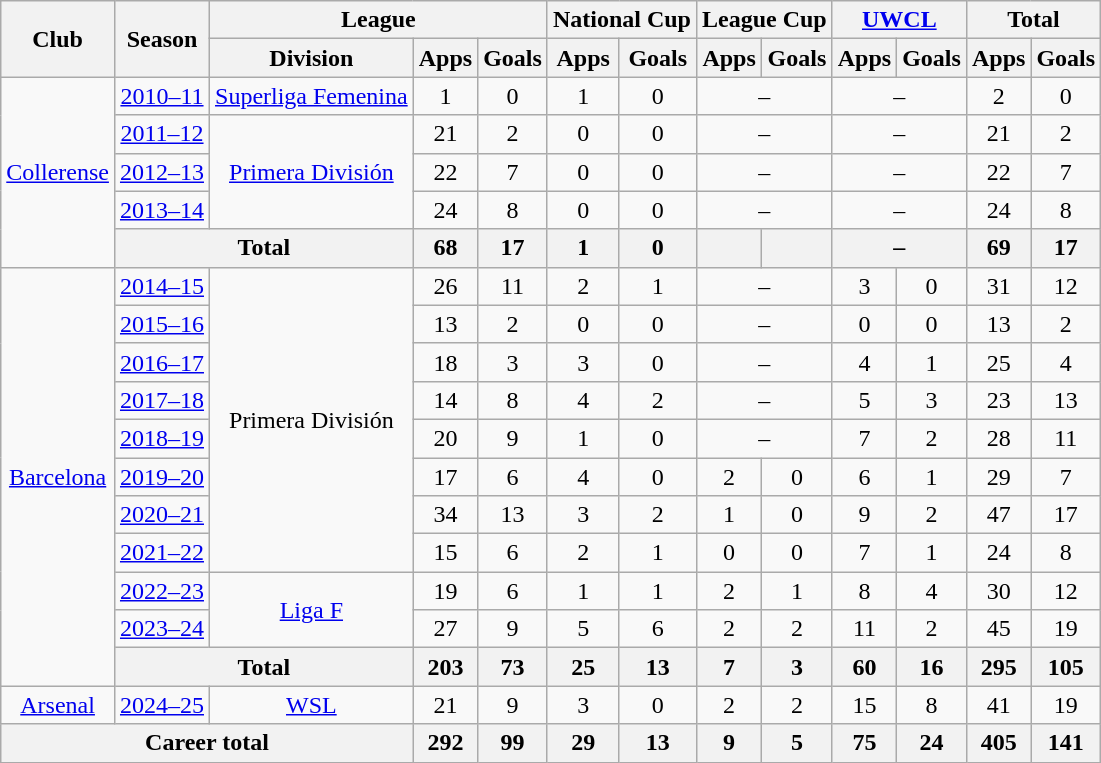<table class="wikitable" style="text-align:center">
<tr>
<th rowspan="2">Club</th>
<th rowspan="2">Season</th>
<th colspan="3">League</th>
<th colspan="2">National Cup</th>
<th colspan="2">League Cup</th>
<th colspan="2"><a href='#'>UWCL</a></th>
<th colspan="2">Total</th>
</tr>
<tr>
<th>Division</th>
<th>Apps</th>
<th>Goals</th>
<th>Apps</th>
<th>Goals</th>
<th>Apps</th>
<th>Goals</th>
<th>Apps</th>
<th>Goals</th>
<th>Apps</th>
<th>Goals</th>
</tr>
<tr>
<td rowspan="5"><a href='#'>Collerense</a></td>
<td><a href='#'>2010–11</a></td>
<td><a href='#'>Superliga Femenina</a></td>
<td>1</td>
<td>0</td>
<td>1</td>
<td>0</td>
<td colspan="2">–</td>
<td colspan="2">–</td>
<td>2</td>
<td>0</td>
</tr>
<tr>
<td><a href='#'>2011–12</a></td>
<td rowspan="3"><a href='#'>Primera División</a></td>
<td>21</td>
<td>2</td>
<td>0</td>
<td>0</td>
<td colspan="2">–</td>
<td colspan="2">–</td>
<td>21</td>
<td>2</td>
</tr>
<tr>
<td><a href='#'>2012–13</a></td>
<td>22</td>
<td>7</td>
<td>0</td>
<td>0</td>
<td colspan="2">–</td>
<td colspan="2">–</td>
<td>22</td>
<td>7</td>
</tr>
<tr>
<td><a href='#'>2013–14</a></td>
<td>24</td>
<td>8</td>
<td>0</td>
<td>0</td>
<td colspan="2">–</td>
<td colspan="2">–</td>
<td>24</td>
<td>8</td>
</tr>
<tr>
<th colspan="2">Total</th>
<th>68</th>
<th>17</th>
<th>1</th>
<th>0</th>
<th></th>
<th></th>
<th colspan="2">–</th>
<th>69</th>
<th>17</th>
</tr>
<tr>
<td rowspan="11"><a href='#'>Barcelona</a></td>
<td><a href='#'>2014–15</a></td>
<td rowspan="8">Primera División</td>
<td>26</td>
<td>11</td>
<td>2</td>
<td>1</td>
<td colspan="2">–</td>
<td>3</td>
<td>0</td>
<td>31</td>
<td>12</td>
</tr>
<tr>
<td><a href='#'>2015–16</a></td>
<td>13</td>
<td>2</td>
<td>0</td>
<td>0</td>
<td colspan="2">–</td>
<td>0</td>
<td>0</td>
<td>13</td>
<td>2</td>
</tr>
<tr>
<td><a href='#'>2016–17</a></td>
<td>18</td>
<td>3</td>
<td>3</td>
<td>0</td>
<td colspan="2">–</td>
<td>4</td>
<td>1</td>
<td>25</td>
<td>4</td>
</tr>
<tr>
<td><a href='#'>2017–18</a></td>
<td>14</td>
<td>8</td>
<td>4</td>
<td>2</td>
<td colspan="2">–</td>
<td>5</td>
<td>3</td>
<td>23</td>
<td>13</td>
</tr>
<tr>
<td><a href='#'>2018–19</a></td>
<td>20</td>
<td>9</td>
<td>1</td>
<td>0</td>
<td colspan="2">–</td>
<td>7</td>
<td>2</td>
<td>28</td>
<td>11</td>
</tr>
<tr>
<td><a href='#'>2019–20</a></td>
<td>17</td>
<td>6</td>
<td>4</td>
<td>0</td>
<td>2</td>
<td>0</td>
<td>6</td>
<td>1</td>
<td>29</td>
<td>7</td>
</tr>
<tr>
<td><a href='#'>2020–21</a></td>
<td>34</td>
<td>13</td>
<td>3</td>
<td>2</td>
<td>1</td>
<td>0</td>
<td>9</td>
<td>2</td>
<td>47</td>
<td>17</td>
</tr>
<tr>
<td><a href='#'>2021–22</a></td>
<td>15</td>
<td>6</td>
<td>2</td>
<td>1</td>
<td>0</td>
<td>0</td>
<td>7</td>
<td>1</td>
<td>24</td>
<td>8</td>
</tr>
<tr>
<td><a href='#'>2022–23</a></td>
<td rowspan="2"><a href='#'>Liga F</a></td>
<td>19</td>
<td>6</td>
<td>1</td>
<td>1</td>
<td>2</td>
<td>1</td>
<td>8</td>
<td>4</td>
<td>30</td>
<td>12</td>
</tr>
<tr>
<td><a href='#'>2023–24</a></td>
<td>27</td>
<td>9</td>
<td>5</td>
<td>6</td>
<td>2</td>
<td>2</td>
<td>11</td>
<td>2</td>
<td>45</td>
<td>19</td>
</tr>
<tr>
<th colspan="2">Total</th>
<th>203</th>
<th>73</th>
<th>25</th>
<th>13</th>
<th>7</th>
<th>3</th>
<th>60</th>
<th>16</th>
<th>295</th>
<th>105</th>
</tr>
<tr>
<td><a href='#'>Arsenal</a></td>
<td><a href='#'>2024–25</a></td>
<td><a href='#'>WSL</a></td>
<td>21</td>
<td>9</td>
<td>3</td>
<td>0</td>
<td>2</td>
<td>2</td>
<td>15</td>
<td>8</td>
<td>41</td>
<td>19</td>
</tr>
<tr>
<th colspan="3">Career total</th>
<th>292</th>
<th>99</th>
<th>29</th>
<th>13</th>
<th>9</th>
<th>5</th>
<th>75</th>
<th>24</th>
<th>405</th>
<th>141</th>
</tr>
</table>
